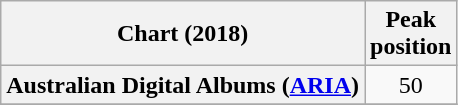<table class="wikitable plainrowheaders" style="text-align:center">
<tr>
<th scope="col">Chart (2018)</th>
<th scope="col">Peak<br> position</th>
</tr>
<tr>
<th scope="row">Australian Digital Albums (<a href='#'>ARIA</a>)</th>
<td>50</td>
</tr>
<tr>
</tr>
</table>
